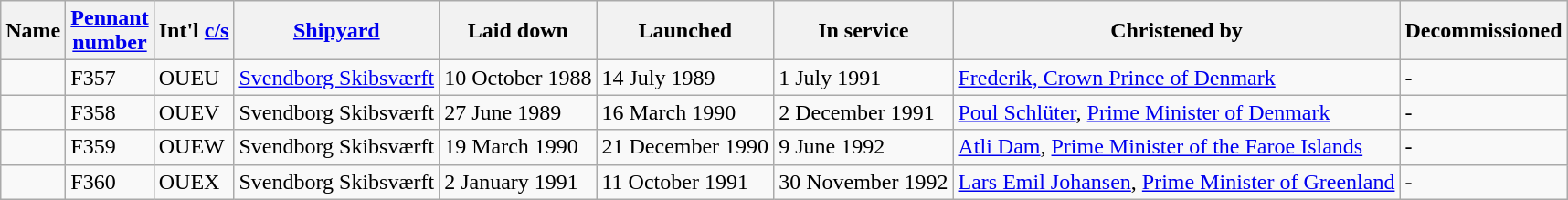<table class="wikitable">
<tr>
<th>Name</th>
<th><a href='#'>Pennant<br>number</a></th>
<th>Int'l <a href='#'>c/s</a></th>
<th><a href='#'>Shipyard</a></th>
<th>Laid down</th>
<th>Launched</th>
<th>In service</th>
<th>Christened by</th>
<th>Decommissioned</th>
</tr>
<tr>
<td> </td>
<td>F357</td>
<td>OUEU</td>
<td><a href='#'>Svendborg Skibsværft</a></td>
<td>10 October 1988</td>
<td>14 July 1989</td>
<td>1 July 1991</td>
<td><a href='#'>Frederik, Crown Prince of Denmark</a></td>
<td>-</td>
</tr>
<tr>
<td> </td>
<td>F358</td>
<td>OUEV</td>
<td>Svendborg Skibsværft</td>
<td>27 June 1989</td>
<td>16 March 1990</td>
<td>2 December 1991</td>
<td><a href='#'>Poul Schlüter</a>, <a href='#'>Prime Minister of Denmark</a></td>
<td>-</td>
</tr>
<tr>
<td> </td>
<td>F359</td>
<td>OUEW</td>
<td>Svendborg Skibsværft</td>
<td>19 March 1990</td>
<td>21 December 1990</td>
<td>9 June 1992</td>
<td><a href='#'>Atli Dam</a>, <a href='#'>Prime Minister of the Faroe Islands</a></td>
<td>-</td>
</tr>
<tr>
<td> </td>
<td>F360</td>
<td>OUEX</td>
<td>Svendborg Skibsværft</td>
<td>2 January 1991</td>
<td>11 October 1991</td>
<td>30 November 1992</td>
<td><a href='#'>Lars Emil Johansen</a>, <a href='#'>Prime Minister of Greenland</a></td>
<td>-</td>
</tr>
</table>
